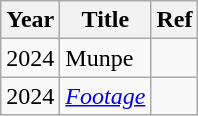<table class="wikitable">
<tr>
<th>Year</th>
<th>Title</th>
<th>Ref</th>
</tr>
<tr>
<td>2024</td>
<td>Munpe</td>
<td></td>
</tr>
<tr>
<td>2024</td>
<td><a href='#'><em>Footage</em></a></td>
<td></td>
</tr>
</table>
